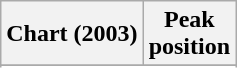<table class="wikitable sortable plainrowheaders" style="text-align:center">
<tr>
<th scope="col">Chart (2003)</th>
<th scope="col">Peak<br>position</th>
</tr>
<tr>
</tr>
<tr>
</tr>
<tr>
</tr>
</table>
